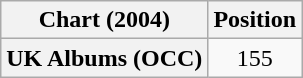<table class="wikitable plainrowheaders" style="text-align:center">
<tr>
<th scope="col">Chart (2004)</th>
<th scope="col">Position</th>
</tr>
<tr>
<th scope="row">UK Albums (OCC)</th>
<td>155</td>
</tr>
</table>
